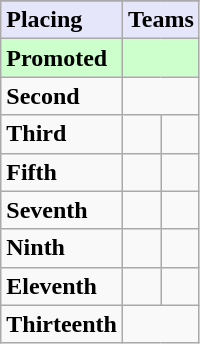<table class=wikitable>
<tr>
</tr>
<tr style="background: #E6E6FA;">
<td><strong>Placing</strong></td>
<td colspan="2" style="text-align:center"><strong>Teams</strong></td>
</tr>
<tr style="background: #ccffcc;">
<td><strong>Promoted</strong></td>
<td colspan=2><strong></strong></td>
</tr>
<tr>
<td><strong>Second</strong></td>
<td colspan=2></td>
</tr>
<tr>
<td><strong>Third</strong></td>
<td></td>
<td></td>
</tr>
<tr>
<td><strong>Fifth</strong></td>
<td></td>
<td></td>
</tr>
<tr>
<td><strong>Seventh</strong></td>
<td></td>
<td></td>
</tr>
<tr>
<td><strong>Ninth</strong></td>
<td></td>
<td></td>
</tr>
<tr>
<td><strong>Eleventh</strong></td>
<td></td>
<td></td>
</tr>
<tr>
<td><strong>Thirteenth</strong></td>
<td colspan=2></td>
</tr>
</table>
